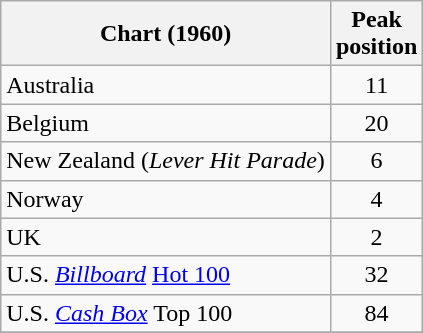<table class="wikitable sortable">
<tr>
<th>Chart (1960)</th>
<th>Peak<br>position</th>
</tr>
<tr>
<td>Australia</td>
<td style="text-align:center;">11</td>
</tr>
<tr>
<td>Belgium</td>
<td style="text-align:center;">20</td>
</tr>
<tr>
<td>New Zealand (<em>Lever Hit Parade</em>)</td>
<td style="text-align:center;">6</td>
</tr>
<tr>
<td>Norway</td>
<td style="text-align:center;">4</td>
</tr>
<tr>
<td>UK</td>
<td style="text-align:center;">2</td>
</tr>
<tr>
<td>U.S. <em><a href='#'>Billboard</a></em> <a href='#'>Hot 100</a></td>
<td style="text-align:center;">32</td>
</tr>
<tr>
<td>U.S. <a href='#'><em>Cash Box</em></a> Top 100</td>
<td align="center">84</td>
</tr>
<tr>
</tr>
</table>
